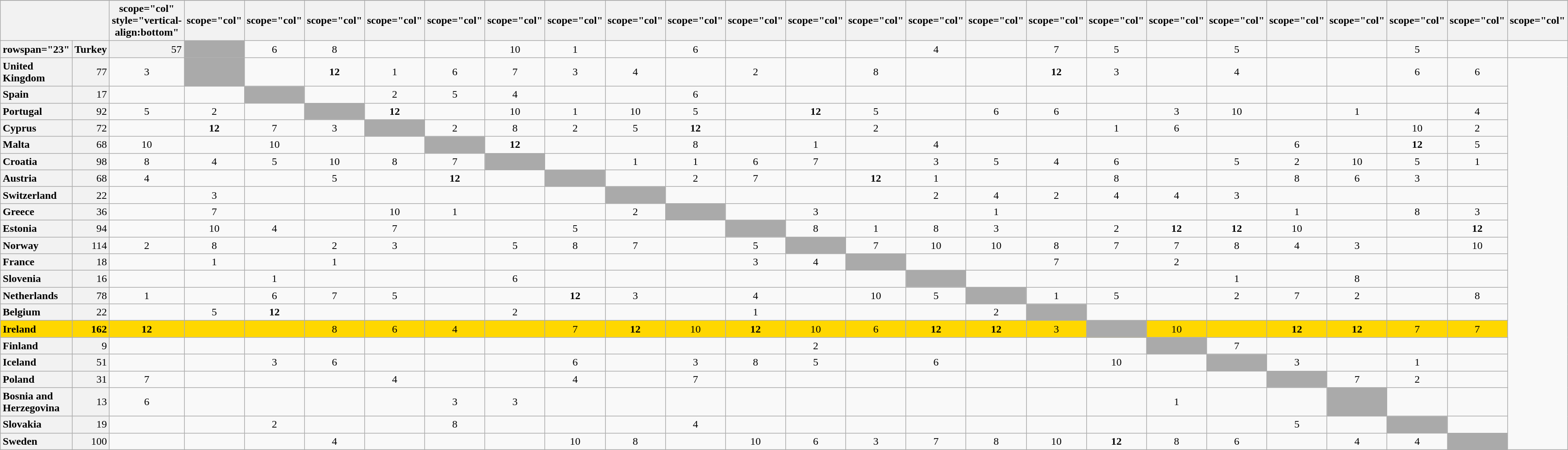<table class="wikitable plainrowheaders" style="text-align:center;">
<tr>
</tr>
<tr>
<th colspan="2"></th>
<th>scope="col" style="vertical-align:bottom" </th>
<th>scope="col" </th>
<th>scope="col" </th>
<th>scope="col" </th>
<th>scope="col" </th>
<th>scope="col" </th>
<th>scope="col" </th>
<th>scope="col" </th>
<th>scope="col" </th>
<th>scope="col" </th>
<th>scope="col" </th>
<th>scope="col" </th>
<th>scope="col" </th>
<th>scope="col" </th>
<th>scope="col" </th>
<th>scope="col" </th>
<th>scope="col" </th>
<th>scope="col" </th>
<th>scope="col" </th>
<th>scope="col" </th>
<th>scope="col" </th>
<th>scope="col" </th>
<th>scope="col" </th>
<th>scope="col" </th>
</tr>
<tr>
<th>rowspan="23" </th>
<th scope="row" style="text-align:left; background:#f2f2f2;">Turkey</th>
<td style="text-align:right; background:#f2f2f2;">57</td>
<td style="text-align:left; background:#aaa;"></td>
<td>6</td>
<td>8</td>
<td></td>
<td></td>
<td>10</td>
<td>1</td>
<td></td>
<td>6</td>
<td></td>
<td></td>
<td></td>
<td>4</td>
<td></td>
<td>7</td>
<td>5</td>
<td></td>
<td>5</td>
<td></td>
<td></td>
<td>5</td>
<td></td>
<td></td>
</tr>
<tr>
<th scope="row" style="text-align:left; background:#f2f2f2;">United Kingdom</th>
<td style="text-align:right; background:#f2f2f2;">77</td>
<td>3</td>
<td style="text-align:left; background:#aaa;"></td>
<td></td>
<td><strong>12</strong></td>
<td>1</td>
<td>6</td>
<td>7</td>
<td>3</td>
<td>4</td>
<td></td>
<td>2</td>
<td></td>
<td>8</td>
<td></td>
<td></td>
<td><strong>12</strong></td>
<td>3</td>
<td></td>
<td>4</td>
<td></td>
<td></td>
<td>6</td>
<td>6</td>
</tr>
<tr>
<th scope="row" style="text-align:left; background:#f2f2f2;">Spain</th>
<td style="text-align:right; background:#f2f2f2;">17</td>
<td></td>
<td></td>
<td style="text-align:left; background:#aaa;"></td>
<td></td>
<td>2</td>
<td>5</td>
<td>4</td>
<td></td>
<td></td>
<td>6</td>
<td></td>
<td></td>
<td></td>
<td></td>
<td></td>
<td></td>
<td></td>
<td></td>
<td></td>
<td></td>
<td></td>
<td></td>
<td></td>
</tr>
<tr>
<th scope="row" style="text-align:left; background:#f2f2f2;">Portugal</th>
<td style="text-align:right; background:#f2f2f2;">92</td>
<td>5</td>
<td>2</td>
<td></td>
<td style="text-align:left; background:#aaa;"></td>
<td><strong>12</strong></td>
<td></td>
<td>10</td>
<td>1</td>
<td>10</td>
<td>5</td>
<td></td>
<td><strong>12</strong></td>
<td>5</td>
<td></td>
<td>6</td>
<td>6</td>
<td></td>
<td>3</td>
<td>10</td>
<td></td>
<td>1</td>
<td></td>
<td>4</td>
</tr>
<tr>
<th scope="row" style="text-align:left; background:#f2f2f2;">Cyprus</th>
<td style="text-align:right; background:#f2f2f2;">72</td>
<td></td>
<td><strong>12</strong></td>
<td>7</td>
<td>3</td>
<td style="text-align:left; background:#aaa;"></td>
<td>2</td>
<td>8</td>
<td>2</td>
<td>5</td>
<td><strong>12</strong></td>
<td></td>
<td></td>
<td>2</td>
<td></td>
<td></td>
<td></td>
<td>1</td>
<td>6</td>
<td></td>
<td></td>
<td></td>
<td>10</td>
<td>2</td>
</tr>
<tr>
<th scope="row" style="text-align:left; background:#f2f2f2;">Malta</th>
<td style="text-align:right; background:#f2f2f2;">68</td>
<td>10</td>
<td></td>
<td>10</td>
<td></td>
<td></td>
<td style="text-align:left; background:#aaa;"></td>
<td><strong>12</strong></td>
<td></td>
<td></td>
<td>8</td>
<td></td>
<td>1</td>
<td></td>
<td>4</td>
<td></td>
<td></td>
<td></td>
<td></td>
<td></td>
<td>6</td>
<td></td>
<td><strong>12</strong></td>
<td>5</td>
</tr>
<tr>
<th scope="row" style="text-align:left; background:#f2f2f2;">Croatia</th>
<td style="text-align:right; background:#f2f2f2;">98</td>
<td>8</td>
<td>4</td>
<td>5</td>
<td>10</td>
<td>8</td>
<td>7</td>
<td style="text-align:left; background:#aaa;"></td>
<td></td>
<td>1</td>
<td>1</td>
<td>6</td>
<td>7</td>
<td></td>
<td>3</td>
<td>5</td>
<td>4</td>
<td>6</td>
<td></td>
<td>5</td>
<td>2</td>
<td>10</td>
<td>5</td>
<td>1</td>
</tr>
<tr>
<th scope="row" style="text-align:left; background:#f2f2f2;">Austria</th>
<td style="text-align:right; background:#f2f2f2;">68</td>
<td>4</td>
<td></td>
<td></td>
<td>5</td>
<td></td>
<td><strong>12</strong></td>
<td></td>
<td style="text-align:left; background:#aaa;"></td>
<td></td>
<td>2</td>
<td>7</td>
<td></td>
<td><strong>12</strong></td>
<td>1</td>
<td></td>
<td></td>
<td>8</td>
<td></td>
<td></td>
<td>8</td>
<td>6</td>
<td>3</td>
<td></td>
</tr>
<tr>
<th scope="row" style="text-align:left; background:#f2f2f2;">Switzerland</th>
<td style="text-align:right; background:#f2f2f2;">22</td>
<td></td>
<td>3</td>
<td></td>
<td></td>
<td></td>
<td></td>
<td></td>
<td></td>
<td style="text-align:left; background:#aaa;"></td>
<td></td>
<td></td>
<td></td>
<td></td>
<td>2</td>
<td>4</td>
<td>2</td>
<td>4</td>
<td>4</td>
<td>3</td>
<td></td>
<td></td>
<td></td>
<td></td>
</tr>
<tr>
<th scope="row" style="text-align:left; background:#f2f2f2;">Greece</th>
<td style="text-align:right; background:#f2f2f2;">36</td>
<td></td>
<td>7</td>
<td></td>
<td></td>
<td>10</td>
<td>1</td>
<td></td>
<td></td>
<td>2</td>
<td style="text-align:left; background:#aaa;"></td>
<td></td>
<td>3</td>
<td></td>
<td></td>
<td>1</td>
<td></td>
<td></td>
<td></td>
<td></td>
<td>1</td>
<td></td>
<td>8</td>
<td>3</td>
</tr>
<tr>
<th scope="row" style="text-align:left; background:#f2f2f2;">Estonia</th>
<td style="text-align:right; background:#f2f2f2;">94</td>
<td></td>
<td>10</td>
<td>4</td>
<td></td>
<td>7</td>
<td></td>
<td></td>
<td>5</td>
<td></td>
<td></td>
<td style="text-align:left; background:#aaa;"></td>
<td>8</td>
<td>1</td>
<td>8</td>
<td>3</td>
<td></td>
<td>2</td>
<td><strong>12</strong></td>
<td><strong>12</strong></td>
<td>10</td>
<td></td>
<td></td>
<td><strong>12</strong></td>
</tr>
<tr>
<th scope="row" style="text-align:left; background:#f2f2f2;">Norway</th>
<td style="text-align:right; background:#f2f2f2;">114</td>
<td>2</td>
<td>8</td>
<td></td>
<td>2</td>
<td>3</td>
<td></td>
<td>5</td>
<td>8</td>
<td>7</td>
<td></td>
<td>5</td>
<td style="text-align:left; background:#aaa;"></td>
<td>7</td>
<td>10</td>
<td>10</td>
<td>8</td>
<td>7</td>
<td>7</td>
<td>8</td>
<td>4</td>
<td>3</td>
<td></td>
<td>10</td>
</tr>
<tr>
<th scope="row" style="text-align:left; background:#f2f2f2;">France</th>
<td style="text-align:right; background:#f2f2f2;">18</td>
<td></td>
<td>1</td>
<td></td>
<td>1</td>
<td></td>
<td></td>
<td></td>
<td></td>
<td></td>
<td></td>
<td>3</td>
<td>4</td>
<td style="text-align:left; background:#aaa;"></td>
<td></td>
<td></td>
<td>7</td>
<td></td>
<td>2</td>
<td></td>
<td></td>
<td></td>
<td></td>
<td></td>
</tr>
<tr>
<th scope="row" style="text-align:left; background:#f2f2f2;">Slovenia</th>
<td style="text-align:right; background:#f2f2f2;">16</td>
<td></td>
<td></td>
<td>1</td>
<td></td>
<td></td>
<td></td>
<td>6</td>
<td></td>
<td></td>
<td></td>
<td></td>
<td></td>
<td></td>
<td style="text-align:left; background:#aaa;"></td>
<td></td>
<td></td>
<td></td>
<td></td>
<td>1</td>
<td></td>
<td>8</td>
<td></td>
<td></td>
</tr>
<tr>
<th scope="row" style="text-align:left; background:#f2f2f2;">Netherlands</th>
<td style="text-align:right; background:#f2f2f2;">78</td>
<td>1</td>
<td></td>
<td>6</td>
<td>7</td>
<td>5</td>
<td></td>
<td></td>
<td><strong>12</strong></td>
<td>3</td>
<td></td>
<td>4</td>
<td></td>
<td>10</td>
<td>5</td>
<td style="text-align:left; background:#aaa;"></td>
<td>1</td>
<td>5</td>
<td></td>
<td>2</td>
<td>7</td>
<td>2</td>
<td></td>
<td>8</td>
</tr>
<tr>
<th scope="row" style="text-align:left; background:#f2f2f2;">Belgium</th>
<td style="text-align:right; background:#f2f2f2;">22</td>
<td></td>
<td>5</td>
<td><strong>12</strong></td>
<td></td>
<td></td>
<td></td>
<td>2</td>
<td></td>
<td></td>
<td></td>
<td>1</td>
<td></td>
<td></td>
<td></td>
<td>2</td>
<td style="text-align:left; background:#aaa;"></td>
<td></td>
<td></td>
<td></td>
<td></td>
<td></td>
<td></td>
<td></td>
</tr>
<tr style="background:gold;">
<th scope="row" style="text-align:left; font-weight:bold; background:gold;">Ireland</th>
<td style="text-align:right; font-weight:bold;">162</td>
<td><strong>12</strong></td>
<td></td>
<td></td>
<td>8</td>
<td>6</td>
<td>4</td>
<td></td>
<td>7</td>
<td><strong>12</strong></td>
<td>10</td>
<td><strong>12</strong></td>
<td>10</td>
<td>6</td>
<td><strong>12</strong></td>
<td><strong>12</strong></td>
<td>3</td>
<td style="text-align:left; background:#aaa;"></td>
<td>10</td>
<td></td>
<td><strong>12</strong></td>
<td><strong>12</strong></td>
<td>7</td>
<td>7</td>
</tr>
<tr>
<th scope="row" style="text-align:left; background:#f2f2f2;">Finland</th>
<td style="text-align:right; background:#f2f2f2;">9</td>
<td></td>
<td></td>
<td></td>
<td></td>
<td></td>
<td></td>
<td></td>
<td></td>
<td></td>
<td></td>
<td></td>
<td>2</td>
<td></td>
<td></td>
<td></td>
<td></td>
<td></td>
<td style="text-align:left; background:#aaa;"></td>
<td>7</td>
<td></td>
<td></td>
<td></td>
<td></td>
</tr>
<tr>
<th scope="row" style="text-align:left; background:#f2f2f2;">Iceland</th>
<td style="text-align:right; background:#f2f2f2;">51</td>
<td></td>
<td></td>
<td>3</td>
<td>6</td>
<td></td>
<td></td>
<td></td>
<td>6</td>
<td></td>
<td>3</td>
<td>8</td>
<td>5</td>
<td></td>
<td>6</td>
<td></td>
<td></td>
<td>10</td>
<td></td>
<td style="text-align:left; background:#aaa;"></td>
<td>3</td>
<td></td>
<td>1</td>
<td></td>
</tr>
<tr>
<th scope="row" style="text-align:left; background:#f2f2f2;">Poland</th>
<td style="text-align:right; background:#f2f2f2;">31</td>
<td>7</td>
<td></td>
<td></td>
<td></td>
<td>4</td>
<td></td>
<td></td>
<td>4</td>
<td></td>
<td>7</td>
<td></td>
<td></td>
<td></td>
<td></td>
<td></td>
<td></td>
<td></td>
<td></td>
<td></td>
<td style="text-align:left; background:#aaa;"></td>
<td>7</td>
<td>2</td>
<td></td>
</tr>
<tr>
<th scope="row" style="text-align:left; background:#f2f2f2;">Bosnia and Herzegovina</th>
<td style="text-align:right; background:#f2f2f2;">13</td>
<td>6</td>
<td></td>
<td></td>
<td></td>
<td></td>
<td>3</td>
<td>3</td>
<td></td>
<td></td>
<td></td>
<td></td>
<td></td>
<td></td>
<td></td>
<td></td>
<td></td>
<td></td>
<td>1</td>
<td></td>
<td></td>
<td style="text-align:left; background:#aaa;"></td>
<td></td>
<td></td>
</tr>
<tr>
<th scope="row" style="text-align:left; background:#f2f2f2;">Slovakia</th>
<td style="text-align:right; background:#f2f2f2;">19</td>
<td></td>
<td></td>
<td>2</td>
<td></td>
<td></td>
<td>8</td>
<td></td>
<td></td>
<td></td>
<td>4</td>
<td></td>
<td></td>
<td></td>
<td></td>
<td></td>
<td></td>
<td></td>
<td></td>
<td></td>
<td>5</td>
<td></td>
<td style="text-align:left; background:#aaa;"></td>
<td></td>
</tr>
<tr>
<th scope="row" style="text-align:left; background:#f2f2f2;">Sweden</th>
<td style="text-align:right; background:#f2f2f2;">100</td>
<td></td>
<td></td>
<td></td>
<td>4</td>
<td></td>
<td></td>
<td></td>
<td>10</td>
<td>8</td>
<td></td>
<td>10</td>
<td>6</td>
<td>3</td>
<td>7</td>
<td>8</td>
<td>10</td>
<td><strong>12</strong></td>
<td>8</td>
<td>6</td>
<td></td>
<td>4</td>
<td>4</td>
<td style="text-align:left; background:#aaa;"></td>
</tr>
</table>
